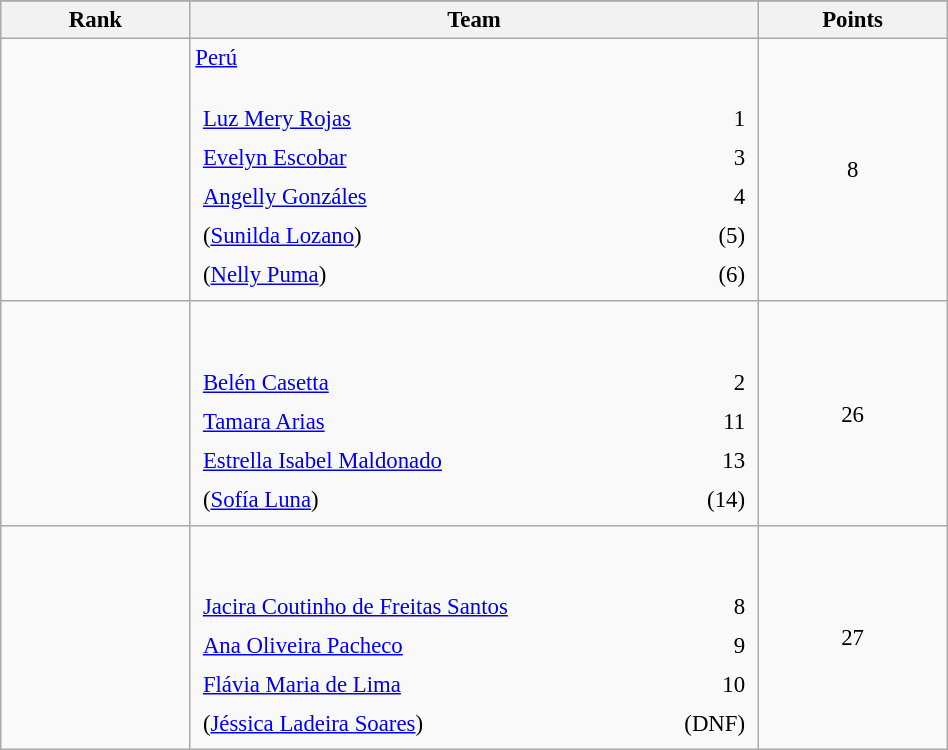<table class="wikitable sortable" style=" text-align:center; font-size:95%;" width="50%">
<tr>
</tr>
<tr>
<th width=10%>Rank</th>
<th width=30%>Team</th>
<th width=10%>Points</th>
</tr>
<tr>
<td align=center></td>
<td align=left> <a href='#'>Perú</a> <br><br><table width=100%>
<tr>
<td align=left style="border:0"><a href='#'>Luz Mery Rojas</a></td>
<td align=right style="border:0">1</td>
</tr>
<tr>
<td align=left style="border:0"><a href='#'>Evelyn Escobar</a></td>
<td align=right style="border:0">3</td>
</tr>
<tr>
<td align=left style="border:0"><a href='#'>Angelly Gonzáles</a></td>
<td align=right style="border:0">4</td>
</tr>
<tr>
<td align=left style="border:0">(<a href='#'>Sunilda Lozano</a>)</td>
<td align=right style="border:0">(5)</td>
</tr>
<tr>
<td align=left style="border:0">(<a href='#'>Nelly Puma</a>)</td>
<td align=right style="border:0">(6)</td>
</tr>
</table>
</td>
<td>8</td>
</tr>
<tr>
<td align=center></td>
<td align=left> <br><br><table width=100%>
<tr>
<td align=left style="border:0"><a href='#'>Belén Casetta</a></td>
<td align=right style="border:0">2</td>
</tr>
<tr>
<td align=left style="border:0"><a href='#'>Tamara Arias</a></td>
<td align=right style="border:0">11</td>
</tr>
<tr>
<td align=left style="border:0"><a href='#'>Estrella Isabel Maldonado</a></td>
<td align=right style="border:0">13</td>
</tr>
<tr>
<td align=left style="border:0">(<a href='#'>Sofía Luna</a>)</td>
<td align=right style="border:0">(14)</td>
</tr>
</table>
</td>
<td>26</td>
</tr>
<tr>
<td align=center></td>
<td align=left> <br><br><table width=100%>
<tr>
<td align=left style="border:0"><a href='#'>Jacira Coutinho de Freitas Santos</a></td>
<td align=right style="border:0">8</td>
</tr>
<tr>
<td align=left style="border:0"><a href='#'>Ana Oliveira Pacheco</a></td>
<td align=right style="border:0">9</td>
</tr>
<tr>
<td align=left style="border:0"><a href='#'>Flávia Maria de Lima</a></td>
<td align=right style="border:0">10</td>
</tr>
<tr>
<td align=left style="border:0">(<a href='#'>Jéssica Ladeira Soares</a>)</td>
<td align=right style="border:0">(DNF)</td>
</tr>
</table>
</td>
<td>27</td>
</tr>
</table>
